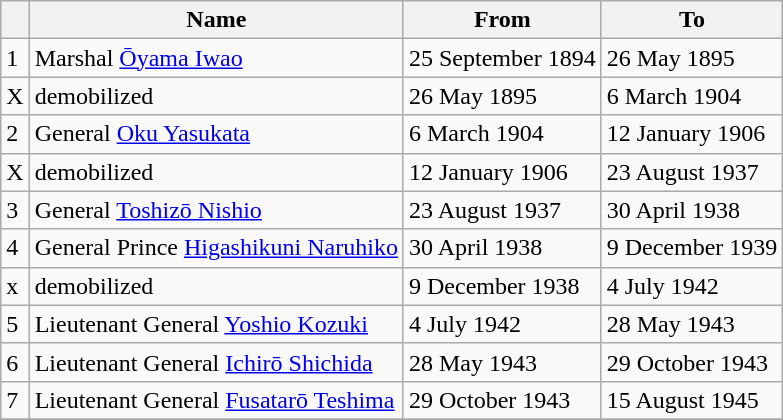<table class=wikitable>
<tr>
<th></th>
<th>Name</th>
<th>From</th>
<th>To</th>
</tr>
<tr>
<td>1</td>
<td>Marshal <a href='#'>Ōyama Iwao</a></td>
<td>25 September 1894</td>
<td>26 May 1895</td>
</tr>
<tr>
<td>X</td>
<td>demobilized</td>
<td>26 May 1895</td>
<td>6 March 1904</td>
</tr>
<tr>
<td>2</td>
<td>General <a href='#'>Oku Yasukata</a></td>
<td>6 March 1904</td>
<td>12 January 1906</td>
</tr>
<tr>
<td>X</td>
<td>demobilized</td>
<td>12 January 1906</td>
<td>23 August 1937</td>
</tr>
<tr>
<td>3</td>
<td>General <a href='#'>Toshizō Nishio</a></td>
<td>23 August 1937</td>
<td>30 April 1938</td>
</tr>
<tr>
<td>4</td>
<td>General Prince <a href='#'>Higashikuni Naruhiko</a></td>
<td>30 April 1938</td>
<td>9 December 1939</td>
</tr>
<tr>
<td>x</td>
<td>demobilized</td>
<td>9 December 1938</td>
<td>4 July 1942</td>
</tr>
<tr>
<td>5</td>
<td>Lieutenant General <a href='#'>Yoshio Kozuki</a></td>
<td>4 July 1942</td>
<td>28 May 1943</td>
</tr>
<tr>
<td>6</td>
<td>Lieutenant General <a href='#'>Ichirō Shichida</a></td>
<td>28 May 1943</td>
<td>29 October 1943</td>
</tr>
<tr>
<td>7</td>
<td>Lieutenant General <a href='#'>Fusatarō Teshima</a></td>
<td>29 October 1943</td>
<td>15 August 1945</td>
</tr>
<tr>
</tr>
</table>
